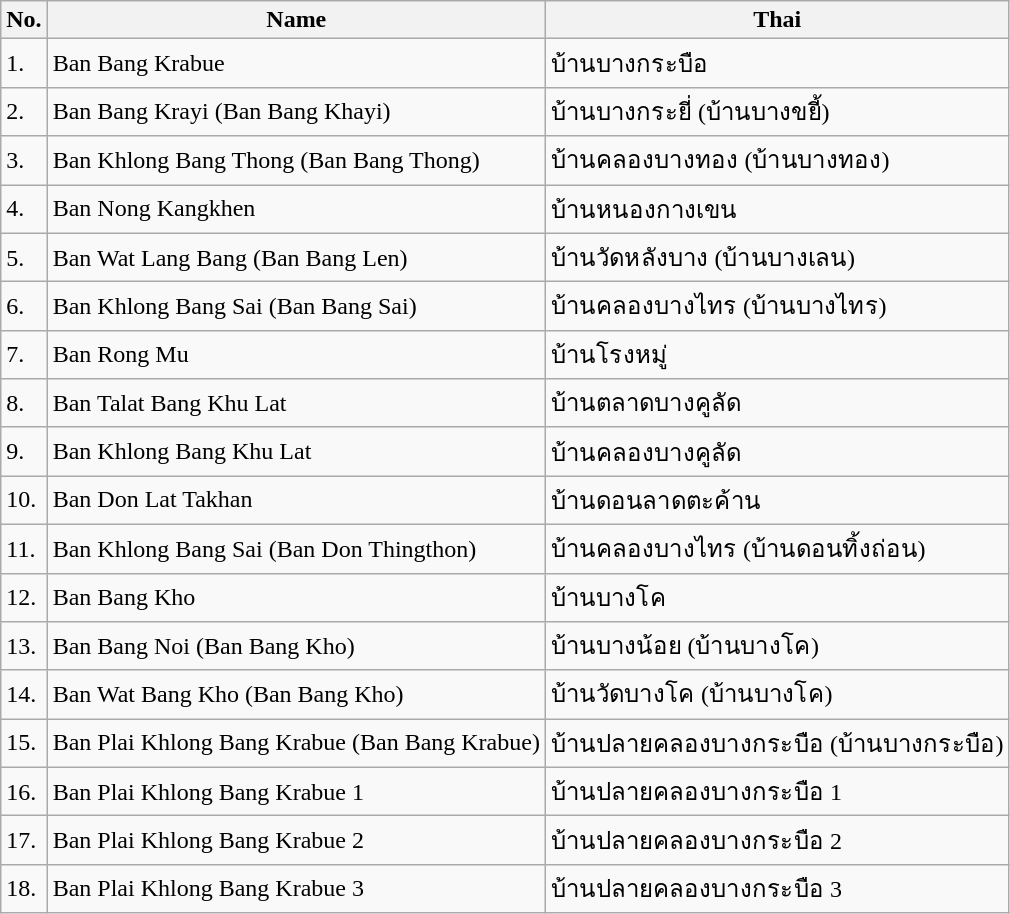<table class="wikitable sortable">
<tr>
<th>No.</th>
<th>Name</th>
<th>Thai</th>
</tr>
<tr>
<td>1.</td>
<td>Ban Bang Krabue</td>
<td>บ้านบางกระบือ</td>
</tr>
<tr>
<td>2.</td>
<td>Ban Bang Krayi (Ban Bang Khayi)</td>
<td>บ้านบางกระยี่ (บ้านบางขยี้)</td>
</tr>
<tr>
<td>3.</td>
<td>Ban Khlong Bang Thong (Ban Bang Thong)</td>
<td>บ้านคลองบางทอง (บ้านบางทอง)</td>
</tr>
<tr>
<td>4.</td>
<td>Ban Nong Kangkhen</td>
<td>บ้านหนองกางเขน</td>
</tr>
<tr>
<td>5.</td>
<td>Ban Wat Lang Bang (Ban Bang Len)</td>
<td>บ้านวัดหลังบาง (บ้านบางเลน)</td>
</tr>
<tr>
<td>6.</td>
<td>Ban Khlong Bang Sai (Ban Bang Sai)</td>
<td>บ้านคลองบางไทร (บ้านบางไทร)</td>
</tr>
<tr>
<td>7.</td>
<td>Ban Rong Mu</td>
<td>บ้านโรงหมู่</td>
</tr>
<tr>
<td>8.</td>
<td>Ban Talat Bang Khu Lat</td>
<td>บ้านตลาดบางคูลัด</td>
</tr>
<tr>
<td>9.</td>
<td>Ban Khlong Bang Khu Lat</td>
<td>บ้านคลองบางคูลัด</td>
</tr>
<tr>
<td>10.</td>
<td>Ban Don Lat Takhan</td>
<td>บ้านดอนลาดตะค้าน</td>
</tr>
<tr>
<td>11.</td>
<td>Ban Khlong Bang Sai (Ban Don Thingthon)</td>
<td>บ้านคลองบางไทร (บ้านดอนทิ้งถ่อน)</td>
</tr>
<tr>
<td>12.</td>
<td>Ban Bang Kho</td>
<td>บ้านบางโค</td>
</tr>
<tr>
<td>13.</td>
<td>Ban Bang Noi (Ban Bang Kho)</td>
<td>บ้านบางน้อย (บ้านบางโค)</td>
</tr>
<tr>
<td>14.</td>
<td>Ban Wat Bang Kho (Ban Bang Kho)</td>
<td>บ้านวัดบางโค (บ้านบางโค)</td>
</tr>
<tr>
<td>15.</td>
<td>Ban Plai Khlong Bang Krabue (Ban Bang Krabue)</td>
<td>บ้านปลายคลองบางกระบือ (บ้านบางกระบือ)</td>
</tr>
<tr>
<td>16.</td>
<td>Ban Plai Khlong Bang Krabue 1</td>
<td>บ้านปลายคลองบางกระบือ 1</td>
</tr>
<tr>
<td>17.</td>
<td>Ban Plai Khlong Bang Krabue 2</td>
<td>บ้านปลายคลองบางกระบือ 2</td>
</tr>
<tr>
<td>18.</td>
<td>Ban Plai Khlong Bang Krabue 3</td>
<td>บ้านปลายคลองบางกระบือ 3</td>
</tr>
</table>
